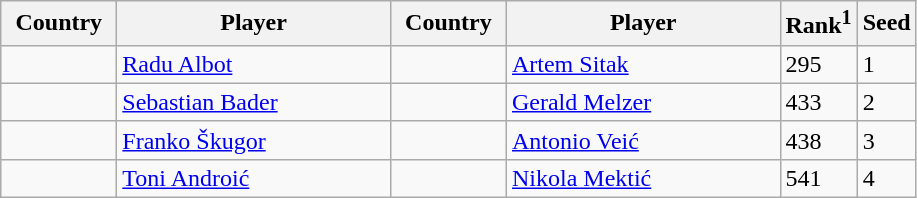<table class="sortable wikitable">
<tr>
<th width="70">Country</th>
<th width="175">Player</th>
<th width="70">Country</th>
<th width="175">Player</th>
<th>Rank<sup>1</sup></th>
<th>Seed</th>
</tr>
<tr>
<td></td>
<td><a href='#'>Radu Albot</a></td>
<td></td>
<td><a href='#'>Artem Sitak</a></td>
<td>295</td>
<td>1</td>
</tr>
<tr>
<td></td>
<td><a href='#'>Sebastian Bader</a></td>
<td></td>
<td><a href='#'>Gerald Melzer</a></td>
<td>433</td>
<td>2</td>
</tr>
<tr>
<td></td>
<td><a href='#'>Franko Škugor</a></td>
<td></td>
<td><a href='#'>Antonio Veić</a></td>
<td>438</td>
<td>3</td>
</tr>
<tr>
<td></td>
<td><a href='#'>Toni Androić</a></td>
<td></td>
<td><a href='#'>Nikola Mektić</a></td>
<td>541</td>
<td>4</td>
</tr>
</table>
